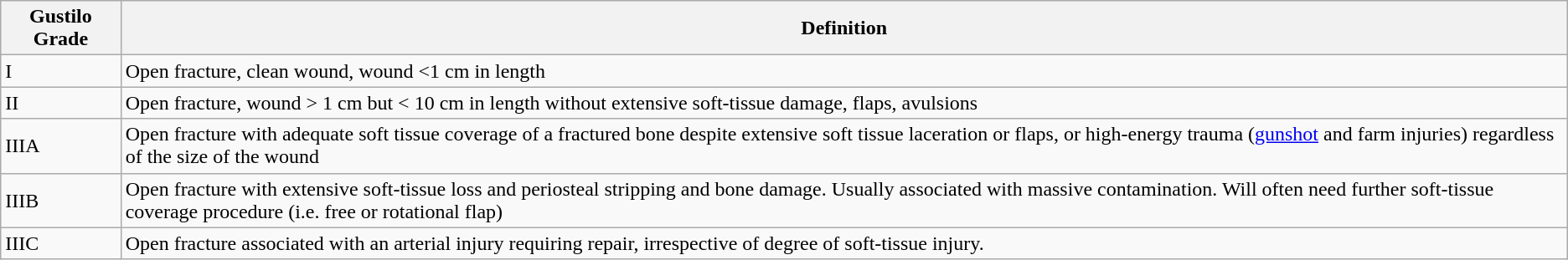<table class="wikitable" border="1">
<tr>
<th>Gustilo Grade</th>
<th>Definition</th>
</tr>
<tr>
<td>I</td>
<td>Open fracture, clean wound, wound <1 cm in length</td>
</tr>
<tr>
<td>II</td>
<td>Open fracture, wound > 1 cm but < 10 cm in length without extensive soft-tissue damage, flaps, avulsions</td>
</tr>
<tr>
<td>IIIA</td>
<td>Open fracture with adequate soft tissue coverage of a fractured bone despite extensive soft tissue laceration or flaps, or high-energy trauma (<a href='#'>gunshot</a> and farm injuries) regardless of the size of the wound</td>
</tr>
<tr>
<td>IIIB</td>
<td>Open fracture with extensive soft-tissue loss and periosteal stripping and bone damage. Usually associated with massive contamination. Will often need further soft-tissue coverage procedure (i.e. free or rotational flap)</td>
</tr>
<tr>
<td>IIIC</td>
<td>Open fracture associated with an arterial injury requiring repair, irrespective of degree of soft-tissue injury.</td>
</tr>
</table>
